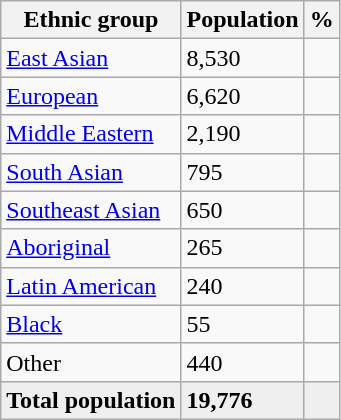<table class="wikitable">
<tr>
<th>Ethnic group</th>
<th>Population</th>
<th>%</th>
</tr>
<tr>
<td><a href='#'>East Asian</a></td>
<td>8,530</td>
<td></td>
</tr>
<tr>
<td><a href='#'>European</a></td>
<td>6,620</td>
<td></td>
</tr>
<tr>
<td><a href='#'>Middle Eastern</a></td>
<td>2,190</td>
<td></td>
</tr>
<tr>
<td><a href='#'>South Asian</a></td>
<td>795</td>
<td></td>
</tr>
<tr>
<td><a href='#'>Southeast Asian</a></td>
<td>650</td>
<td></td>
</tr>
<tr>
<td><a href='#'>Aboriginal</a></td>
<td>265</td>
<td></td>
</tr>
<tr>
<td><a href='#'>Latin American</a></td>
<td>240</td>
<td></td>
</tr>
<tr>
<td><a href='#'>Black</a></td>
<td>55</td>
<td></td>
</tr>
<tr>
<td>Other</td>
<td>440</td>
<td></td>
</tr>
<tr style="background:#efefef; font-weight:bold">
<td>Total population</td>
<td>19,776</td>
<td></td>
</tr>
</table>
